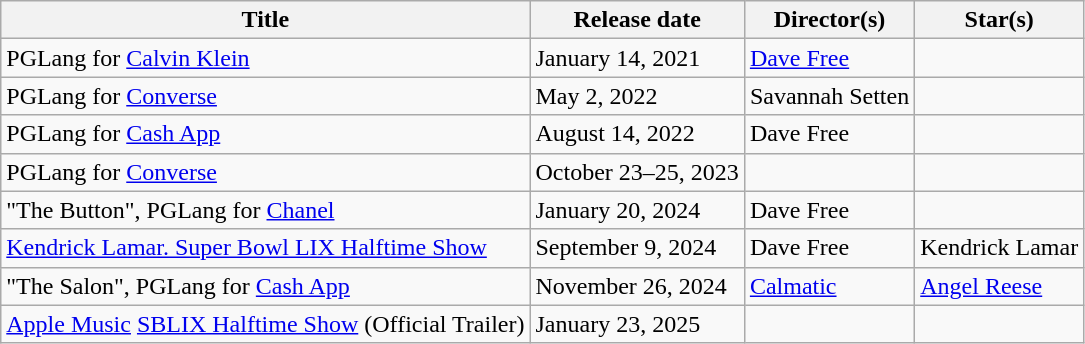<table class="wikitable">
<tr>
<th>Title</th>
<th>Release date</th>
<th>Director(s)</th>
<th>Star(s)</th>
</tr>
<tr>
<td>PGLang for <a href='#'>Calvin Klein</a></td>
<td>January 14, 2021</td>
<td><a href='#'>Dave Free</a></td>
<td></td>
</tr>
<tr>
<td>PGLang for <a href='#'>Converse</a></td>
<td>May 2, 2022</td>
<td>Savannah Setten</td>
<td></td>
</tr>
<tr>
<td>PGLang for <a href='#'>Cash App</a></td>
<td>August 14, 2022</td>
<td>Dave Free</td>
<td></td>
</tr>
<tr>
<td>PGLang for <a href='#'>Converse</a></td>
<td>October 23–25, 2023</td>
<td></td>
<td></td>
</tr>
<tr>
<td>"The Button", PGLang for <a href='#'>Chanel</a></td>
<td>January 20, 2024</td>
<td>Dave Free</td>
<td></td>
</tr>
<tr>
<td><a href='#'>Kendrick Lamar. Super Bowl LIX Halftime Show</a> </td>
<td>September 9, 2024</td>
<td>Dave Free</td>
<td>Kendrick Lamar</td>
</tr>
<tr>
<td>"The Salon", PGLang for <a href='#'>Cash App</a></td>
<td>November 26, 2024</td>
<td><a href='#'>Calmatic</a></td>
<td><a href='#'>Angel Reese</a></td>
</tr>
<tr>
<td Kendrick Lamar headlines #AppleMusicHalftime><a href='#'>Apple Music</a> <a href='#'>SBLIX Halftime Show</a> (Official Trailer)</td>
<td>January 23, 2025</td>
<td></td>
<td></td>
</tr>
</table>
